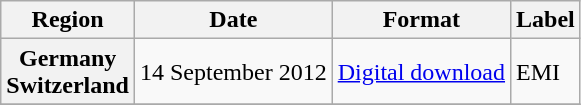<table class="wikitable plainrowheaders">
<tr>
<th scope="col">Region</th>
<th scope="col">Date</th>
<th scope="col">Format</th>
<th scope="col">Label</th>
</tr>
<tr>
<th scope="row">Germany <br> Switzerland</th>
<td>14 September 2012</td>
<td><a href='#'>Digital download</a></td>
<td>EMI</td>
</tr>
<tr>
</tr>
</table>
